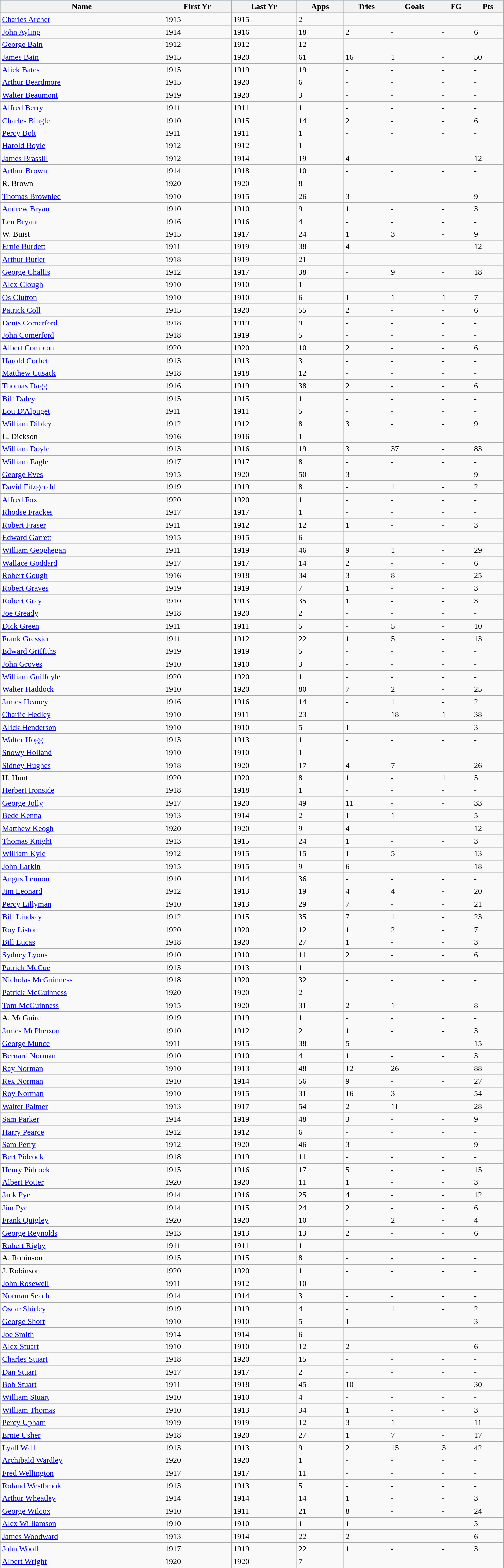<table class="wikitable sortable" style="width:80%;">
<tr style="background:#87cefa;">
<th>Name</th>
<th>First Yr</th>
<th>Last Yr</th>
<th>Apps</th>
<th>Tries</th>
<th>Goals</th>
<th>FG</th>
<th>Pts</th>
</tr>
<tr>
<td><a href='#'>Charles Archer</a></td>
<td>1915</td>
<td>1915</td>
<td>2</td>
<td>-</td>
<td>-</td>
<td>-</td>
<td>-</td>
</tr>
<tr>
<td><a href='#'>John Ayling</a></td>
<td>1914</td>
<td>1916</td>
<td>18</td>
<td>2</td>
<td>-</td>
<td>-</td>
<td>6</td>
</tr>
<tr>
<td><a href='#'>George Bain</a></td>
<td>1912</td>
<td>1912</td>
<td>12</td>
<td>-</td>
<td>-</td>
<td>-</td>
<td>-</td>
</tr>
<tr>
<td><a href='#'>James Bain</a></td>
<td>1915</td>
<td>1920</td>
<td>61</td>
<td>16</td>
<td>1</td>
<td>-</td>
<td>50</td>
</tr>
<tr>
<td><a href='#'>Alick Bates</a></td>
<td>1915</td>
<td>1919</td>
<td>19</td>
<td>-</td>
<td>-</td>
<td>-</td>
<td>-</td>
</tr>
<tr>
<td><a href='#'>Arthur Beardmore</a></td>
<td>1915</td>
<td>1920</td>
<td>6</td>
<td>-</td>
<td>-</td>
<td>-</td>
<td>-</td>
</tr>
<tr>
<td><a href='#'>Walter Beaumont</a></td>
<td>1919</td>
<td>1920</td>
<td>3</td>
<td>-</td>
<td>-</td>
<td>-</td>
<td>-</td>
</tr>
<tr>
<td><a href='#'>Alfred Berry</a></td>
<td>1911</td>
<td>1911</td>
<td>1</td>
<td>-</td>
<td>-</td>
<td>-</td>
<td>-</td>
</tr>
<tr>
<td><a href='#'>Charles Bingle</a></td>
<td>1910</td>
<td>1915</td>
<td>14</td>
<td>2</td>
<td>-</td>
<td>-</td>
<td>6</td>
</tr>
<tr>
<td><a href='#'>Percy Bolt</a></td>
<td>1911</td>
<td>1911</td>
<td>1</td>
<td>-</td>
<td>-</td>
<td>-</td>
<td>-</td>
</tr>
<tr>
<td><a href='#'>Harold Boyle</a></td>
<td>1912</td>
<td>1912</td>
<td>1</td>
<td>-</td>
<td>-</td>
<td>-</td>
<td>-</td>
</tr>
<tr>
<td><a href='#'>James Brassill</a></td>
<td>1912</td>
<td>1914</td>
<td>19</td>
<td>4</td>
<td>-</td>
<td>-</td>
<td>12</td>
</tr>
<tr>
<td><a href='#'>Arthur Brown</a></td>
<td>1914</td>
<td>1918</td>
<td>10</td>
<td>-</td>
<td>-</td>
<td>-</td>
<td>-</td>
</tr>
<tr>
<td>R. Brown</td>
<td>1920</td>
<td>1920</td>
<td>8</td>
<td>-</td>
<td>-</td>
<td>-</td>
<td>-</td>
</tr>
<tr>
<td><a href='#'>Thomas Brownlee</a></td>
<td>1910</td>
<td>1915</td>
<td>26</td>
<td>3</td>
<td>-</td>
<td>-</td>
<td>9</td>
</tr>
<tr>
<td><a href='#'>Andrew Bryant</a></td>
<td>1910</td>
<td>1910</td>
<td>9</td>
<td>1</td>
<td>-</td>
<td>-</td>
<td>3</td>
</tr>
<tr>
<td><a href='#'>Len Bryant</a></td>
<td>1916</td>
<td>1916</td>
<td>4</td>
<td>-</td>
<td>-</td>
<td>-</td>
<td>-</td>
</tr>
<tr>
<td>W. Buist</td>
<td>1915</td>
<td>1917</td>
<td>24</td>
<td>1</td>
<td>3</td>
<td>-</td>
<td>9</td>
</tr>
<tr>
<td><a href='#'>Ernie Burdett</a></td>
<td>1911</td>
<td>1919</td>
<td>38</td>
<td>4</td>
<td>-</td>
<td>-</td>
<td>12</td>
</tr>
<tr>
<td><a href='#'>Arthur Butler</a></td>
<td>1918</td>
<td>1919</td>
<td>21</td>
<td>-</td>
<td>-</td>
<td>-</td>
<td>-</td>
</tr>
<tr>
<td><a href='#'>George Challis</a></td>
<td>1912</td>
<td>1917</td>
<td>38</td>
<td>-</td>
<td>9</td>
<td>-</td>
<td>18</td>
</tr>
<tr>
<td><a href='#'>Alex Clough</a></td>
<td>1910</td>
<td>1910</td>
<td>1</td>
<td>-</td>
<td>-</td>
<td>-</td>
<td>-</td>
</tr>
<tr>
<td><a href='#'>Os Clutton</a></td>
<td>1910</td>
<td>1910</td>
<td>6</td>
<td>1</td>
<td>1</td>
<td>1</td>
<td>7</td>
</tr>
<tr>
<td><a href='#'>Patrick Coll</a></td>
<td>1915</td>
<td>1920</td>
<td>55</td>
<td>2</td>
<td>-</td>
<td>-</td>
<td>6</td>
</tr>
<tr>
<td><a href='#'>Denis Comerford</a></td>
<td>1918</td>
<td>1919</td>
<td>9</td>
<td>-</td>
<td>-</td>
<td>-</td>
<td>-</td>
</tr>
<tr>
<td><a href='#'>John Comerford</a></td>
<td>1918</td>
<td>1919</td>
<td>5</td>
<td>-</td>
<td>-</td>
<td>-</td>
<td>-</td>
</tr>
<tr>
<td><a href='#'>Albert Compton</a></td>
<td>1920</td>
<td>1920</td>
<td>10</td>
<td>2</td>
<td>-</td>
<td>-</td>
<td>6</td>
</tr>
<tr>
<td><a href='#'>Harold Corbett</a></td>
<td>1913</td>
<td>1913</td>
<td>3</td>
<td>-</td>
<td>-</td>
<td>-</td>
<td>-</td>
</tr>
<tr>
<td><a href='#'>Matthew Cusack</a></td>
<td>1918</td>
<td>1918</td>
<td>12</td>
<td>-</td>
<td>-</td>
<td>-</td>
<td>-</td>
</tr>
<tr>
<td><a href='#'>Thomas Dagg</a></td>
<td>1916</td>
<td>1919</td>
<td>38</td>
<td>2</td>
<td>-</td>
<td>-</td>
<td>6</td>
</tr>
<tr>
<td><a href='#'>Bill Daley</a></td>
<td>1915</td>
<td>1915</td>
<td>1</td>
<td>-</td>
<td>-</td>
<td>-</td>
<td>-</td>
</tr>
<tr>
<td><a href='#'>Lou D'Alpuget</a></td>
<td>1911</td>
<td>1911</td>
<td>5</td>
<td>-</td>
<td>-</td>
<td>-</td>
<td>-</td>
</tr>
<tr>
<td><a href='#'>William Dibley</a></td>
<td>1912</td>
<td>1912</td>
<td>8</td>
<td>3</td>
<td>-</td>
<td>-</td>
<td>9</td>
</tr>
<tr>
<td>L. Dickson</td>
<td>1916</td>
<td>1916</td>
<td>1</td>
<td>-</td>
<td>-</td>
<td>-</td>
<td>-</td>
</tr>
<tr>
<td><a href='#'>William Doyle</a></td>
<td>1913</td>
<td>1916</td>
<td>19</td>
<td>3</td>
<td>37</td>
<td>-</td>
<td>83</td>
</tr>
<tr>
<td><a href='#'>William Eagle</a></td>
<td>1917</td>
<td>1917</td>
<td>8</td>
<td>-</td>
<td>-</td>
<td>-</td>
<td>-</td>
</tr>
<tr>
<td><a href='#'>George Eves</a></td>
<td>1915</td>
<td>1920</td>
<td>50</td>
<td>3</td>
<td>-</td>
<td>-</td>
<td>9</td>
</tr>
<tr>
<td><a href='#'>David Fitzgerald</a></td>
<td>1919</td>
<td>1919</td>
<td>8</td>
<td>-</td>
<td>1</td>
<td>-</td>
<td>2</td>
</tr>
<tr>
<td><a href='#'>Alfred Fox</a></td>
<td>1920</td>
<td>1920</td>
<td>1</td>
<td>-</td>
<td>-</td>
<td>-</td>
<td>-</td>
</tr>
<tr>
<td><a href='#'>Rhodse Frackes</a></td>
<td>1917</td>
<td>1917</td>
<td>1</td>
<td>-</td>
<td>-</td>
<td>-</td>
<td>-</td>
</tr>
<tr>
<td><a href='#'>Robert Fraser</a></td>
<td>1911</td>
<td>1912</td>
<td>12</td>
<td>1</td>
<td>-</td>
<td>-</td>
<td>3</td>
</tr>
<tr>
<td><a href='#'>Edward Garrett</a></td>
<td>1915</td>
<td>1915</td>
<td>6</td>
<td>-</td>
<td>-</td>
<td>-</td>
<td>-</td>
</tr>
<tr>
<td><a href='#'>William Geoghegan</a></td>
<td>1911</td>
<td>1919</td>
<td>46</td>
<td>9</td>
<td>1</td>
<td>-</td>
<td>29</td>
</tr>
<tr>
<td><a href='#'>Wallace Goddard</a></td>
<td>1917</td>
<td>1917</td>
<td>14</td>
<td>2</td>
<td>-</td>
<td>-</td>
<td>6</td>
</tr>
<tr>
<td><a href='#'>Robert Gough</a></td>
<td>1916</td>
<td>1918</td>
<td>34</td>
<td>3</td>
<td>8</td>
<td>-</td>
<td>25</td>
</tr>
<tr>
<td><a href='#'>Robert Graves</a></td>
<td>1919</td>
<td>1919</td>
<td>7</td>
<td>1</td>
<td>-</td>
<td>-</td>
<td>3</td>
</tr>
<tr>
<td><a href='#'>Robert Gray</a></td>
<td>1910</td>
<td>1913</td>
<td>35</td>
<td>1</td>
<td>-</td>
<td>-</td>
<td>3</td>
</tr>
<tr>
<td><a href='#'>Joe Gready</a></td>
<td>1918</td>
<td>1920</td>
<td>2</td>
<td>-</td>
<td>-</td>
<td>-</td>
<td>-</td>
</tr>
<tr>
<td><a href='#'>Dick Green</a></td>
<td>1911</td>
<td>1911</td>
<td>5</td>
<td>-</td>
<td>5</td>
<td>-</td>
<td>10</td>
</tr>
<tr>
<td><a href='#'>Frank Gressier</a></td>
<td>1911</td>
<td>1912</td>
<td>22</td>
<td>1</td>
<td>5</td>
<td>-</td>
<td>13</td>
</tr>
<tr>
<td><a href='#'>Edward Griffiths</a></td>
<td>1919</td>
<td>1919</td>
<td>5</td>
<td>-</td>
<td>-</td>
<td>-</td>
<td>-</td>
</tr>
<tr>
<td><a href='#'>John Groves</a></td>
<td>1910</td>
<td>1910</td>
<td>3</td>
<td>-</td>
<td>-</td>
<td>-</td>
<td>-</td>
</tr>
<tr>
<td><a href='#'>William Guilfoyle</a></td>
<td>1920</td>
<td>1920</td>
<td>1</td>
<td>-</td>
<td>-</td>
<td>-</td>
<td>-</td>
</tr>
<tr>
<td><a href='#'>Walter Haddock</a></td>
<td>1910</td>
<td>1920</td>
<td>80</td>
<td>7</td>
<td>2</td>
<td>-</td>
<td>25</td>
</tr>
<tr>
<td><a href='#'>James Heaney</a></td>
<td>1916</td>
<td>1916</td>
<td>14</td>
<td>-</td>
<td>1</td>
<td>-</td>
<td>2</td>
</tr>
<tr>
<td><a href='#'>Charlie Hedley</a></td>
<td>1910</td>
<td>1911</td>
<td>23</td>
<td>-</td>
<td>18</td>
<td>1</td>
<td>38</td>
</tr>
<tr>
<td><a href='#'>Alick Henderson</a></td>
<td>1910</td>
<td>1910</td>
<td>5</td>
<td>1</td>
<td>-</td>
<td>-</td>
<td>3</td>
</tr>
<tr>
<td><a href='#'>Walter Hogg</a></td>
<td>1913</td>
<td>1913</td>
<td>1</td>
<td>-</td>
<td>-</td>
<td>-</td>
<td>-</td>
</tr>
<tr>
<td><a href='#'>Snowy Holland</a></td>
<td>1910</td>
<td>1910</td>
<td>1</td>
<td>-</td>
<td>-</td>
<td>-</td>
<td>-</td>
</tr>
<tr>
<td><a href='#'>Sidney Hughes</a></td>
<td>1918</td>
<td>1920</td>
<td>17</td>
<td>4</td>
<td>7</td>
<td>-</td>
<td>26</td>
</tr>
<tr>
<td>H. Hunt</td>
<td>1920</td>
<td>1920</td>
<td>8</td>
<td>1</td>
<td>-</td>
<td>1</td>
<td>5</td>
</tr>
<tr>
<td><a href='#'>Herbert Ironside</a></td>
<td>1918</td>
<td>1918</td>
<td>1</td>
<td>-</td>
<td>-</td>
<td>-</td>
<td>-</td>
</tr>
<tr>
<td><a href='#'>George Jolly</a></td>
<td>1917</td>
<td>1920</td>
<td>49</td>
<td>11</td>
<td>-</td>
<td>-</td>
<td>33</td>
</tr>
<tr>
<td><a href='#'>Bede Kenna</a></td>
<td>1913</td>
<td>1914</td>
<td>2</td>
<td>1</td>
<td>1</td>
<td>-</td>
<td>5</td>
</tr>
<tr>
<td><a href='#'>Matthew Keogh</a></td>
<td>1920</td>
<td>1920</td>
<td>9</td>
<td>4</td>
<td>-</td>
<td>-</td>
<td>12</td>
</tr>
<tr>
<td><a href='#'>Thomas Knight</a></td>
<td>1913</td>
<td>1915</td>
<td>24</td>
<td>1</td>
<td>-</td>
<td>-</td>
<td>3</td>
</tr>
<tr>
<td><a href='#'>William Kyle</a></td>
<td>1912</td>
<td>1915</td>
<td>15</td>
<td>1</td>
<td>5</td>
<td>-</td>
<td>13</td>
</tr>
<tr>
<td><a href='#'>John Larkin</a></td>
<td>1915</td>
<td>1915</td>
<td>9</td>
<td>6</td>
<td>-</td>
<td>-</td>
<td>18</td>
</tr>
<tr>
<td><a href='#'>Angus Lennon</a></td>
<td>1910</td>
<td>1914</td>
<td>36</td>
<td>-</td>
<td>-</td>
<td>-</td>
<td>-</td>
</tr>
<tr>
<td><a href='#'>Jim Leonard</a></td>
<td>1912</td>
<td>1913</td>
<td>19</td>
<td>4</td>
<td>4</td>
<td>-</td>
<td>20</td>
</tr>
<tr>
<td><a href='#'>Percy Lillyman</a></td>
<td>1910</td>
<td>1913</td>
<td>29</td>
<td>7</td>
<td>-</td>
<td>-</td>
<td>21</td>
</tr>
<tr>
<td><a href='#'>Bill Lindsay</a></td>
<td>1912</td>
<td>1915</td>
<td>35</td>
<td>7</td>
<td>1</td>
<td>-</td>
<td>23</td>
</tr>
<tr>
<td><a href='#'>Roy Liston</a></td>
<td>1920</td>
<td>1920</td>
<td>12</td>
<td>1</td>
<td>2</td>
<td>-</td>
<td>7</td>
</tr>
<tr>
<td><a href='#'>Bill Lucas</a></td>
<td>1918</td>
<td>1920</td>
<td>27</td>
<td>1</td>
<td>-</td>
<td>-</td>
<td>3</td>
</tr>
<tr>
<td><a href='#'>Sydney Lyons</a></td>
<td>1910</td>
<td>1910</td>
<td>11</td>
<td>2</td>
<td>-</td>
<td>-</td>
<td>6</td>
</tr>
<tr>
<td><a href='#'>Patrick McCue</a></td>
<td>1913</td>
<td>1913</td>
<td>1</td>
<td>-</td>
<td>-</td>
<td>-</td>
<td>-</td>
</tr>
<tr>
<td><a href='#'>Nicholas McGuinness</a></td>
<td>1918</td>
<td>1920</td>
<td>32</td>
<td>-</td>
<td>-</td>
<td>-</td>
<td>-</td>
</tr>
<tr>
<td><a href='#'>Patrick McGuinness</a></td>
<td>1920</td>
<td>1920</td>
<td>2</td>
<td>-</td>
<td>-</td>
<td>-</td>
<td>-</td>
</tr>
<tr>
<td><a href='#'>Tom McGuinness</a></td>
<td>1915</td>
<td>1920</td>
<td>31</td>
<td>2</td>
<td>1</td>
<td>-</td>
<td>8</td>
</tr>
<tr>
<td>A. McGuire</td>
<td>1919</td>
<td>1919</td>
<td>1</td>
<td>-</td>
<td>-</td>
<td>-</td>
<td>-</td>
</tr>
<tr>
<td><a href='#'>James McPherson</a></td>
<td>1910</td>
<td>1912</td>
<td>2</td>
<td>1</td>
<td>-</td>
<td>-</td>
<td>3</td>
</tr>
<tr>
<td><a href='#'>George Munce</a></td>
<td>1911</td>
<td>1915</td>
<td>38</td>
<td>5</td>
<td>-</td>
<td>-</td>
<td>15</td>
</tr>
<tr>
<td><a href='#'>Bernard Norman</a></td>
<td>1910</td>
<td>1910</td>
<td>4</td>
<td>1</td>
<td>-</td>
<td>-</td>
<td>3</td>
</tr>
<tr>
<td><a href='#'>Ray Norman</a></td>
<td>1910</td>
<td>1913</td>
<td>48</td>
<td>12</td>
<td>26</td>
<td>-</td>
<td>88</td>
</tr>
<tr>
<td><a href='#'>Rex Norman</a></td>
<td>1910</td>
<td>1914</td>
<td>56</td>
<td>9</td>
<td>-</td>
<td>-</td>
<td>27</td>
</tr>
<tr>
<td><a href='#'>Roy Norman</a></td>
<td>1910</td>
<td>1915</td>
<td>31</td>
<td>16</td>
<td>3</td>
<td>-</td>
<td>54</td>
</tr>
<tr>
<td><a href='#'>Walter Palmer</a></td>
<td>1913</td>
<td>1917</td>
<td>54</td>
<td>2</td>
<td>11</td>
<td>-</td>
<td>28</td>
</tr>
<tr>
<td><a href='#'>Sam Parker</a></td>
<td>1914</td>
<td>1919</td>
<td>48</td>
<td>3</td>
<td>-</td>
<td>-</td>
<td>9</td>
</tr>
<tr>
<td><a href='#'>Harry Pearce</a></td>
<td>1912</td>
<td>1912</td>
<td>6</td>
<td>-</td>
<td>-</td>
<td>-</td>
<td>-</td>
</tr>
<tr>
<td><a href='#'>Sam Perry</a></td>
<td>1912</td>
<td>1920</td>
<td>46</td>
<td>3</td>
<td>-</td>
<td>-</td>
<td>9</td>
</tr>
<tr>
<td><a href='#'>Bert Pidcock</a></td>
<td>1918</td>
<td>1919</td>
<td>11</td>
<td>-</td>
<td>-</td>
<td>-</td>
<td>-</td>
</tr>
<tr>
<td><a href='#'>Henry Pidcock</a></td>
<td>1915</td>
<td>1916</td>
<td>17</td>
<td>5</td>
<td>-</td>
<td>-</td>
<td>15</td>
</tr>
<tr>
<td><a href='#'>Albert Potter</a></td>
<td>1920</td>
<td>1920</td>
<td>11</td>
<td>1</td>
<td>-</td>
<td>-</td>
<td>3</td>
</tr>
<tr>
<td><a href='#'>Jack Pye</a></td>
<td>1914</td>
<td>1916</td>
<td>25</td>
<td>4</td>
<td>-</td>
<td>-</td>
<td>12</td>
</tr>
<tr>
<td><a href='#'>Jim Pye</a></td>
<td>1914</td>
<td>1915</td>
<td>24</td>
<td>2</td>
<td>-</td>
<td>-</td>
<td>6</td>
</tr>
<tr>
<td><a href='#'>Frank Quigley</a></td>
<td>1920</td>
<td>1920</td>
<td>10</td>
<td>-</td>
<td>2</td>
<td>-</td>
<td>4</td>
</tr>
<tr>
<td><a href='#'>George Reynolds</a></td>
<td>1913</td>
<td>1913</td>
<td>13</td>
<td>2</td>
<td>-</td>
<td>-</td>
<td>6</td>
</tr>
<tr>
<td><a href='#'>Robert Rigby</a></td>
<td>1911</td>
<td>1911</td>
<td>1</td>
<td>-</td>
<td>-</td>
<td>-</td>
<td>-</td>
</tr>
<tr>
<td>A. Robinson</td>
<td>1915</td>
<td>1915</td>
<td>8</td>
<td>-</td>
<td>-</td>
<td>-</td>
<td>-</td>
</tr>
<tr>
<td>J. Robinson</td>
<td>1920</td>
<td>1920</td>
<td>1</td>
<td>-</td>
<td>-</td>
<td>-</td>
<td>-</td>
</tr>
<tr>
<td><a href='#'>John Rosewell</a></td>
<td>1911</td>
<td>1912</td>
<td>10</td>
<td>-</td>
<td>-</td>
<td>-</td>
<td>-</td>
</tr>
<tr>
<td><a href='#'>Norman Seach</a></td>
<td>1914</td>
<td>1914</td>
<td>3</td>
<td>-</td>
<td>-</td>
<td>-</td>
<td>-</td>
</tr>
<tr>
<td><a href='#'>Oscar Shirley</a></td>
<td>1919</td>
<td>1919</td>
<td>4</td>
<td>-</td>
<td>1</td>
<td>-</td>
<td>2</td>
</tr>
<tr>
<td><a href='#'>George Short</a></td>
<td>1910</td>
<td>1910</td>
<td>5</td>
<td>1</td>
<td>-</td>
<td>-</td>
<td>3</td>
</tr>
<tr>
<td><a href='#'>Joe Smith</a></td>
<td>1914</td>
<td>1914</td>
<td>6</td>
<td>-</td>
<td>-</td>
<td>-</td>
<td>-</td>
</tr>
<tr>
<td><a href='#'>Alex Stuart</a></td>
<td>1910</td>
<td>1910</td>
<td>12</td>
<td>2</td>
<td>-</td>
<td>-</td>
<td>6</td>
</tr>
<tr>
<td><a href='#'>Charles Stuart</a></td>
<td>1918</td>
<td>1920</td>
<td>15</td>
<td>-</td>
<td>-</td>
<td>-</td>
<td>-</td>
</tr>
<tr>
<td><a href='#'>Dan Stuart</a></td>
<td>1917</td>
<td>1917</td>
<td>2</td>
<td>-</td>
<td>-</td>
<td>-</td>
<td>-</td>
</tr>
<tr>
<td><a href='#'>Bob Stuart</a></td>
<td>1911</td>
<td>1918</td>
<td>45</td>
<td>10</td>
<td>-</td>
<td>-</td>
<td>30</td>
</tr>
<tr>
<td><a href='#'>William Stuart</a></td>
<td>1910</td>
<td>1910</td>
<td>4</td>
<td>-</td>
<td>-</td>
<td>-</td>
<td>-</td>
</tr>
<tr>
<td><a href='#'>William Thomas</a></td>
<td>1910</td>
<td>1913</td>
<td>34</td>
<td>1</td>
<td>-</td>
<td>-</td>
<td>3</td>
</tr>
<tr>
<td><a href='#'>Percy Upham</a></td>
<td>1919</td>
<td>1919</td>
<td>12</td>
<td>3</td>
<td>1</td>
<td>-</td>
<td>11</td>
</tr>
<tr>
<td><a href='#'>Ernie Usher</a></td>
<td>1918</td>
<td>1920</td>
<td>27</td>
<td>1</td>
<td>7</td>
<td>-</td>
<td>17</td>
</tr>
<tr>
<td><a href='#'>Lyall Wall</a></td>
<td>1913</td>
<td>1913</td>
<td>9</td>
<td>2</td>
<td>15</td>
<td>3</td>
<td>42</td>
</tr>
<tr>
<td><a href='#'>Archibald Wardley</a></td>
<td>1920</td>
<td>1920</td>
<td>1</td>
<td>-</td>
<td>-</td>
<td>-</td>
<td>-</td>
</tr>
<tr>
<td><a href='#'>Fred Wellington</a></td>
<td>1917</td>
<td>1917</td>
<td>11</td>
<td>-</td>
<td>-</td>
<td>-</td>
<td>-</td>
</tr>
<tr>
<td><a href='#'>Roland Westbrook</a></td>
<td>1913</td>
<td>1913</td>
<td>5</td>
<td>-</td>
<td>-</td>
<td>-</td>
<td>-</td>
</tr>
<tr>
<td><a href='#'>Arthur Wheatley</a></td>
<td>1914</td>
<td>1914</td>
<td>14</td>
<td>1</td>
<td>-</td>
<td>-</td>
<td>3</td>
</tr>
<tr>
<td><a href='#'>George Wilcox</a></td>
<td>1910</td>
<td>1911</td>
<td>21</td>
<td>8</td>
<td>-</td>
<td>-</td>
<td>24</td>
</tr>
<tr>
<td><a href='#'>Alex Williamson</a></td>
<td>1910</td>
<td>1910</td>
<td>1</td>
<td>1</td>
<td>-</td>
<td>-</td>
<td>3</td>
</tr>
<tr>
<td><a href='#'>James Woodward</a></td>
<td>1913</td>
<td>1914</td>
<td>22</td>
<td>2</td>
<td>-</td>
<td>-</td>
<td>6</td>
</tr>
<tr>
<td><a href='#'>John Wooll</a></td>
<td>1917</td>
<td>1919</td>
<td>22</td>
<td>1</td>
<td>-</td>
<td>-</td>
<td>3</td>
</tr>
<tr>
<td><a href='#'>Albert Wright</a></td>
<td>1920</td>
<td>1920</td>
<td>7</td>
<td></td>
<td></td>
<td></td>
<td></td>
</tr>
<tr>
</tr>
</table>
